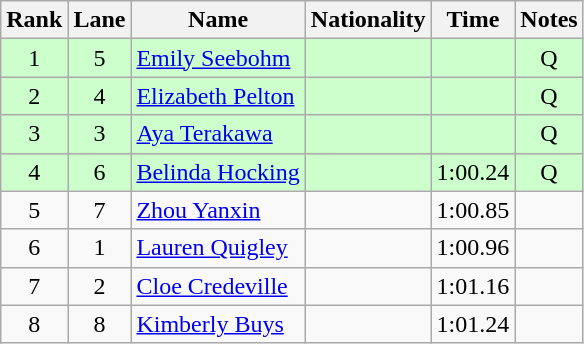<table class="wikitable sortable" style="text-align:center">
<tr>
<th>Rank</th>
<th>Lane</th>
<th>Name</th>
<th>Nationality</th>
<th>Time</th>
<th>Notes</th>
</tr>
<tr bgcolor=ccffcc>
<td>1</td>
<td>5</td>
<td align=left><a href='#'>Emily Seebohm</a></td>
<td align=left></td>
<td></td>
<td>Q</td>
</tr>
<tr bgcolor=ccffcc>
<td>2</td>
<td>4</td>
<td align=left><a href='#'>Elizabeth Pelton</a></td>
<td align=left></td>
<td></td>
<td>Q</td>
</tr>
<tr bgcolor=ccffcc>
<td>3</td>
<td>3</td>
<td align=left><a href='#'>Aya Terakawa</a></td>
<td align=left></td>
<td></td>
<td>Q</td>
</tr>
<tr bgcolor=ccffcc>
<td>4</td>
<td>6</td>
<td align=left><a href='#'>Belinda Hocking</a></td>
<td align=left></td>
<td>1:00.24</td>
<td>Q</td>
</tr>
<tr>
<td>5</td>
<td>7</td>
<td align=left><a href='#'>Zhou Yanxin</a></td>
<td align=left></td>
<td>1:00.85</td>
<td></td>
</tr>
<tr>
<td>6</td>
<td>1</td>
<td align=left><a href='#'>Lauren Quigley</a></td>
<td align=left></td>
<td>1:00.96</td>
<td></td>
</tr>
<tr>
<td>7</td>
<td>2</td>
<td align=left><a href='#'>Cloe Credeville</a></td>
<td align=left></td>
<td>1:01.16</td>
<td></td>
</tr>
<tr>
<td>8</td>
<td>8</td>
<td align=left><a href='#'>Kimberly Buys</a></td>
<td align=left></td>
<td>1:01.24</td>
<td></td>
</tr>
</table>
